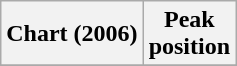<table class="wikitable">
<tr>
<th>Chart (2006)</th>
<th>Peak<br>position</th>
</tr>
<tr>
</tr>
</table>
